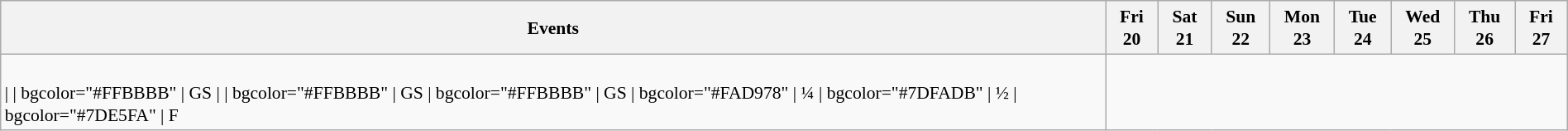<table class="wikitable" style="margin:0.5em auto; font-size:90%; line-height:1.25em; text-align:center">
<tr>
<th>Events</th>
<th>Fri 20</th>
<th>Sat 21</th>
<th>Sun 22</th>
<th>Mon 23</th>
<th>Tue 24</th>
<th>Wed 25</th>
<th>Thu 26</th>
<th>Fri 27</th>
</tr>
<tr>
<td align="left"><strong></strong><br>| 
| bgcolor="#FFBBBB" | GS
| 
| bgcolor="#FFBBBB" | GS
| bgcolor="#FFBBBB" | GS
| bgcolor="#FAD978" | ¼
| bgcolor="#7DFADB" | ½
| bgcolor="#7DE5FA" | F</td>
</tr>
</table>
